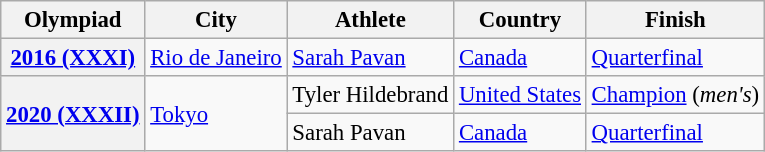<table class=wikitable style="font-size: 95%">
<tr>
<th>Olympiad</th>
<th>City</th>
<th>Athlete</th>
<th>Country</th>
<th>Finish</th>
</tr>
<tr>
<th><a href='#'>2016 (XXXI)</a></th>
<td> <a href='#'>Rio de Janeiro</a></td>
<td><a href='#'>Sarah Pavan</a></td>
<td> <a href='#'>Canada</a></td>
<td><a href='#'>Quarterfinal</a></td>
</tr>
<tr>
<th rowspan=2><a href='#'>2020 (XXXII)</a></th>
<td rowspan=2> <a href='#'>Tokyo</a></td>
<td>Tyler Hildebrand  </td>
<td> <a href='#'>United States</a></td>
<td> <a href='#'>Champion</a> (<em>men's</em>)</td>
</tr>
<tr>
<td>Sarah Pavan</td>
<td> <a href='#'>Canada</a></td>
<td><a href='#'>Quarterfinal</a></td>
</tr>
</table>
